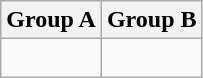<table class="wikitable">
<tr>
<th width=50%>Group A</th>
<th width=50%>Group B</th>
</tr>
<tr>
<td valign=top><br></td>
<td valign=top><br></td>
</tr>
</table>
